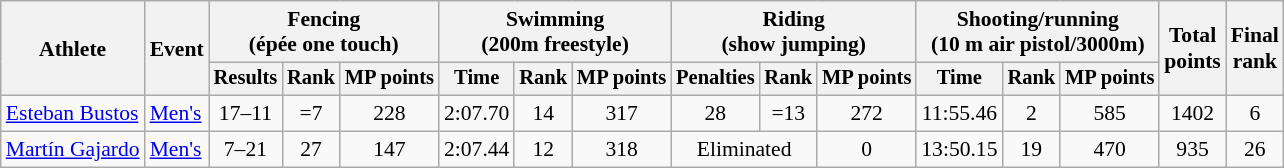<table class="wikitable" border="1" style="font-size:90%">
<tr>
<th rowspan=2>Athlete</th>
<th rowspan=2>Event</th>
<th colspan=3>Fencing<br><span> (épée one touch)</span></th>
<th colspan=3>Swimming<br><span> (200m freestyle)</span></th>
<th colspan=3>Riding<br><span> (show jumping)</span></th>
<th colspan=3>Shooting/running<br><span>(10 m air pistol/3000m)</span></th>
<th rowspan=2>Total<br>points</th>
<th rowspan=2>Final<br>rank</th>
</tr>
<tr style="font-size:95%">
<th>Results</th>
<th>Rank</th>
<th>MP points</th>
<th>Time</th>
<th>Rank</th>
<th>MP points</th>
<th>Penalties</th>
<th>Rank</th>
<th>MP points</th>
<th>Time</th>
<th>Rank</th>
<th>MP points</th>
</tr>
<tr align=center>
<td align=left><a href='#'>Esteban Bustos</a></td>
<td align=left><a href='#'>Men's</a></td>
<td>17–11</td>
<td>=7</td>
<td>228</td>
<td>2:07.70</td>
<td>14</td>
<td>317</td>
<td>28</td>
<td>=13</td>
<td>272</td>
<td>11:55.46</td>
<td>2</td>
<td>585</td>
<td>1402</td>
<td>6</td>
</tr>
<tr align=center>
<td align=left><a href='#'>Martín Gajardo</a></td>
<td align=left><a href='#'>Men's</a></td>
<td>7–21</td>
<td>27</td>
<td>147</td>
<td>2:07.44</td>
<td>12</td>
<td>318</td>
<td colspan=2>Eliminated</td>
<td>0</td>
<td>13:50.15</td>
<td>19</td>
<td>470</td>
<td>935</td>
<td>26</td>
</tr>
</table>
